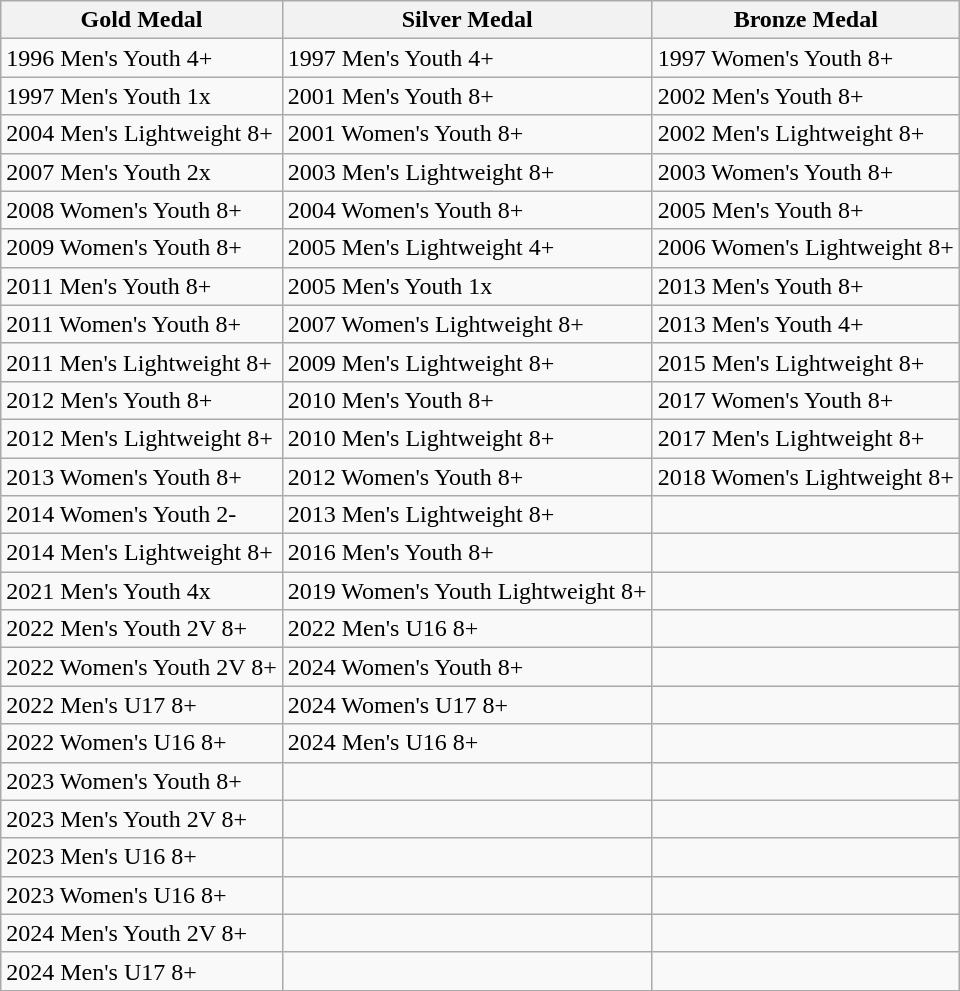<table class="wikitable">
<tr>
<th>Gold Medal</th>
<th>Silver Medal</th>
<th>Bronze Medal</th>
</tr>
<tr>
<td>1996 Men's Youth 4+</td>
<td>1997 Men's Youth 4+</td>
<td>1997 Women's Youth 8+</td>
</tr>
<tr>
<td>1997 Men's Youth 1x</td>
<td>2001 Men's Youth 8+</td>
<td>2002 Men's Youth 8+</td>
</tr>
<tr>
<td>2004 Men's Lightweight 8+</td>
<td>2001 Women's Youth 8+</td>
<td>2002 Men's Lightweight 8+</td>
</tr>
<tr>
<td>2007 Men's Youth 2x</td>
<td>2003 Men's Lightweight 8+</td>
<td>2003 Women's Youth 8+</td>
</tr>
<tr>
<td>2008 Women's Youth 8+</td>
<td>2004 Women's Youth 8+</td>
<td>2005 Men's Youth 8+</td>
</tr>
<tr>
<td>2009 Women's Youth 8+</td>
<td>2005 Men's Lightweight 4+</td>
<td>2006 Women's Lightweight 8+</td>
</tr>
<tr>
<td>2011 Men's Youth 8+</td>
<td>2005 Men's Youth 1x</td>
<td>2013 Men's Youth 8+</td>
</tr>
<tr>
<td>2011 Women's Youth 8+</td>
<td>2007 Women's Lightweight 8+</td>
<td>2013 Men's Youth 4+</td>
</tr>
<tr>
<td>2011 Men's Lightweight 8+</td>
<td>2009 Men's Lightweight 8+</td>
<td>2015 Men's Lightweight 8+</td>
</tr>
<tr>
<td>2012 Men's Youth 8+</td>
<td>2010 Men's Youth 8+</td>
<td>2017 Women's Youth 8+</td>
</tr>
<tr>
<td>2012 Men's Lightweight 8+</td>
<td>2010 Men's Lightweight 8+</td>
<td>2017 Men's Lightweight 8+</td>
</tr>
<tr>
<td>2013 Women's Youth 8+</td>
<td>2012 Women's Youth 8+</td>
<td>2018 Women's Lightweight 8+</td>
</tr>
<tr>
<td>2014 Women's Youth 2-</td>
<td>2013 Men's Lightweight 8+</td>
<td></td>
</tr>
<tr>
<td>2014 Men's Lightweight 8+</td>
<td>2016 Men's Youth 8+</td>
<td></td>
</tr>
<tr>
<td>2021 Men's Youth 4x</td>
<td>2019 Women's Youth Lightweight 8+</td>
<td></td>
</tr>
<tr>
<td>2022 Men's Youth 2V 8+</td>
<td>2022 Men's U16 8+</td>
<td></td>
</tr>
<tr>
<td>2022 Women's Youth 2V 8+</td>
<td>2024 Women's Youth 8+</td>
<td></td>
</tr>
<tr>
<td>2022 Men's U17 8+</td>
<td>2024 Women's U17 8+</td>
<td></td>
</tr>
<tr>
<td>2022 Women's U16 8+</td>
<td>2024 Men's U16 8+</td>
<td></td>
</tr>
<tr>
<td>2023 Women's Youth 8+</td>
<td></td>
<td></td>
</tr>
<tr>
<td>2023 Men's Youth 2V 8+</td>
<td></td>
<td></td>
</tr>
<tr>
<td>2023 Men's U16 8+</td>
<td></td>
<td></td>
</tr>
<tr>
<td>2023 Women's U16 8+</td>
<td></td>
<td></td>
</tr>
<tr>
<td>2024 Men's Youth 2V 8+</td>
<td></td>
<td></td>
</tr>
<tr>
<td>2024 Men's U17 8+</td>
<td></td>
<td></td>
</tr>
</table>
